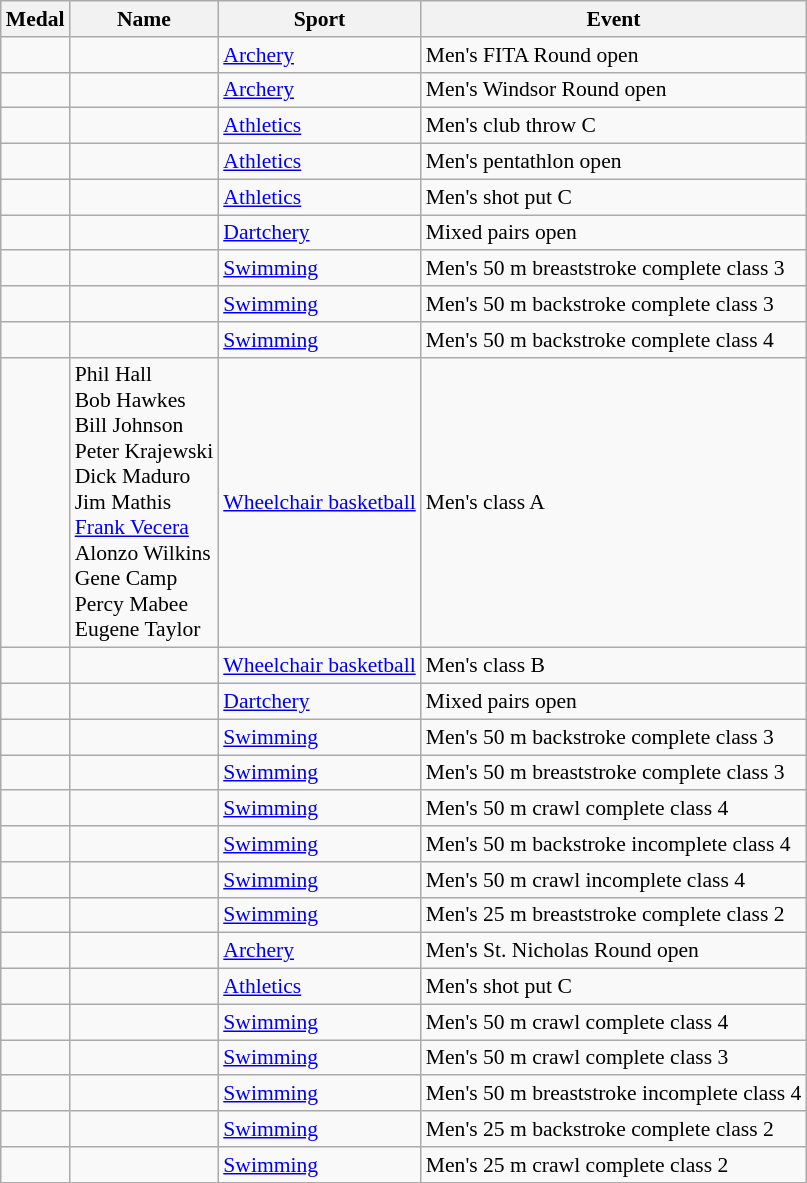<table class="wikitable sortable" style="font-size:90%">
<tr>
<th>Medal</th>
<th>Name</th>
<th>Sport</th>
<th>Event</th>
</tr>
<tr>
<td></td>
<td></td>
<td><a href='#'>Archery</a></td>
<td>Men's FITA Round open</td>
</tr>
<tr>
<td></td>
<td></td>
<td><a href='#'>Archery</a></td>
<td>Men's Windsor Round open</td>
</tr>
<tr>
<td></td>
<td></td>
<td><a href='#'>Athletics</a></td>
<td>Men's club throw C</td>
</tr>
<tr>
<td></td>
<td></td>
<td><a href='#'>Athletics</a></td>
<td>Men's pentathlon open</td>
</tr>
<tr>
<td></td>
<td></td>
<td><a href='#'>Athletics</a></td>
<td>Men's shot put C</td>
</tr>
<tr>
<td></td>
<td><br></td>
<td><a href='#'>Dartchery</a></td>
<td>Mixed pairs open</td>
</tr>
<tr>
<td></td>
<td></td>
<td><a href='#'>Swimming</a></td>
<td>Men's 50 m breaststroke complete class 3</td>
</tr>
<tr>
<td></td>
<td></td>
<td><a href='#'>Swimming</a></td>
<td>Men's 50 m backstroke complete class 3</td>
</tr>
<tr>
<td></td>
<td></td>
<td><a href='#'>Swimming</a></td>
<td>Men's 50 m backstroke complete class 4</td>
</tr>
<tr>
<td></td>
<td>Phil Hall<br>Bob Hawkes<br>Bill Johnson<br>Peter Krajewski<br>Dick Maduro<br>Jim Mathis<br><a href='#'>Frank Vecera</a><br>Alonzo Wilkins<br>Gene Camp<br>Percy Mabee<br>Eugene Taylor </td>
<td><a href='#'>Wheelchair basketball</a></td>
<td>Men's class A</td>
</tr>
<tr>
<td></td>
<td></td>
<td><a href='#'>Wheelchair basketball</a></td>
<td>Men's class B</td>
</tr>
<tr>
<td></td>
<td><br></td>
<td><a href='#'>Dartchery</a></td>
<td>Mixed pairs open</td>
</tr>
<tr>
<td></td>
<td></td>
<td><a href='#'>Swimming</a></td>
<td>Men's 50 m backstroke complete class 3</td>
</tr>
<tr>
<td></td>
<td></td>
<td><a href='#'>Swimming</a></td>
<td>Men's 50 m breaststroke complete class 3</td>
</tr>
<tr>
<td></td>
<td></td>
<td><a href='#'>Swimming</a></td>
<td>Men's 50 m crawl complete class 4</td>
</tr>
<tr>
<td></td>
<td></td>
<td><a href='#'>Swimming</a></td>
<td>Men's 50 m backstroke incomplete class 4</td>
</tr>
<tr>
<td></td>
<td></td>
<td><a href='#'>Swimming</a></td>
<td>Men's 50 m crawl incomplete class 4</td>
</tr>
<tr>
<td></td>
<td></td>
<td><a href='#'>Swimming</a></td>
<td>Men's 25 m breaststroke complete class 2</td>
</tr>
<tr>
<td></td>
<td></td>
<td><a href='#'>Archery</a></td>
<td>Men's St. Nicholas Round open</td>
</tr>
<tr>
<td></td>
<td></td>
<td><a href='#'>Athletics</a></td>
<td>Men's shot put C</td>
</tr>
<tr>
<td></td>
<td></td>
<td><a href='#'>Swimming</a></td>
<td>Men's 50 m crawl complete class 4</td>
</tr>
<tr>
<td></td>
<td></td>
<td><a href='#'>Swimming</a></td>
<td>Men's 50 m crawl complete class 3</td>
</tr>
<tr>
<td></td>
<td></td>
<td><a href='#'>Swimming</a></td>
<td>Men's 50 m breaststroke incomplete class 4</td>
</tr>
<tr>
<td></td>
<td></td>
<td><a href='#'>Swimming</a></td>
<td>Men's 25 m backstroke complete class 2</td>
</tr>
<tr>
<td></td>
<td></td>
<td><a href='#'>Swimming</a></td>
<td>Men's 25 m crawl complete class 2</td>
</tr>
</table>
